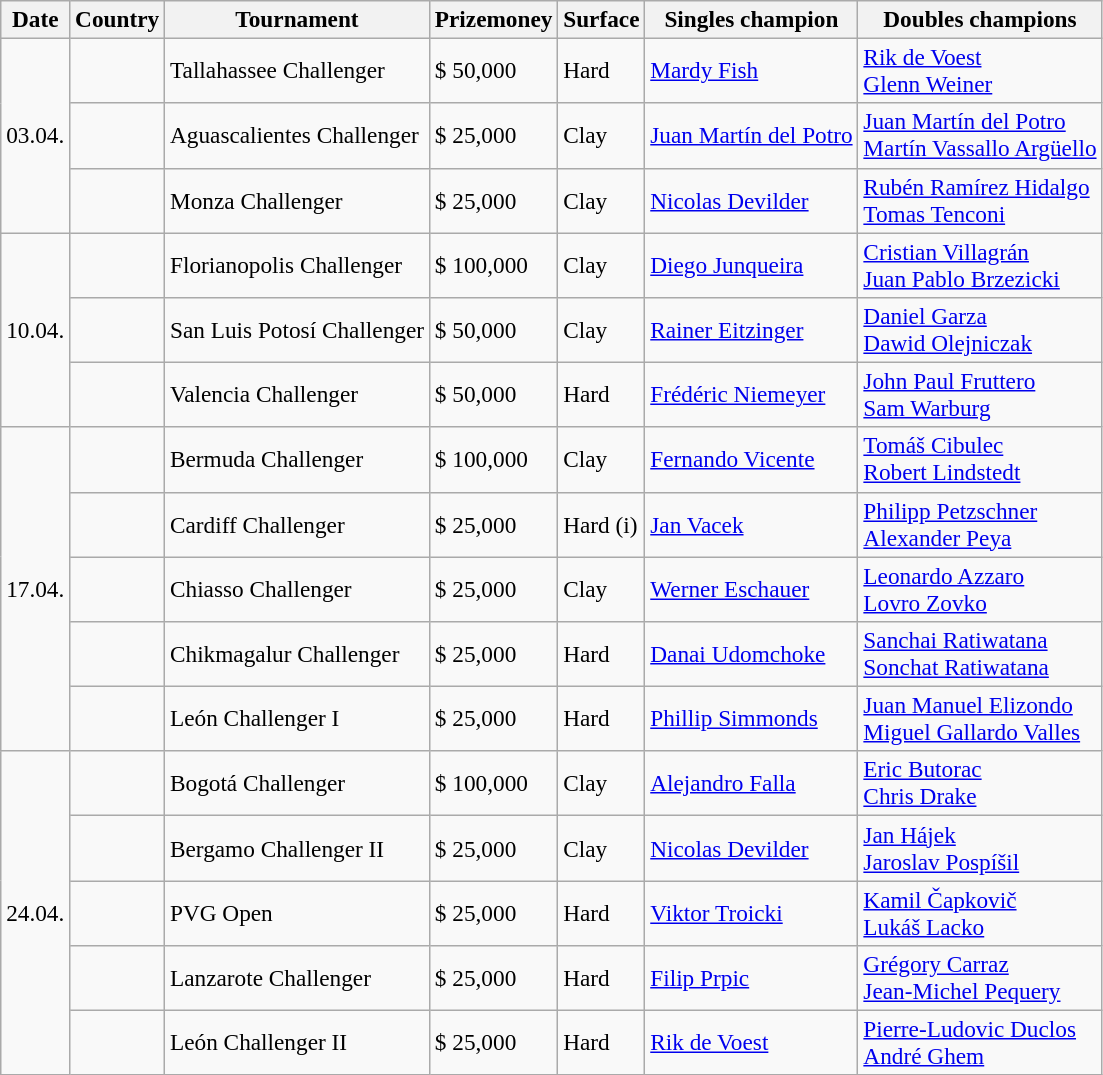<table class="sortable wikitable" style=font-size:97%>
<tr>
<th>Date</th>
<th>Country</th>
<th>Tournament</th>
<th>Prizemoney</th>
<th>Surface</th>
<th>Singles champion</th>
<th>Doubles champions</th>
</tr>
<tr>
<td rowspan="3">03.04.</td>
<td></td>
<td>Tallahassee Challenger</td>
<td>$ 50,000</td>
<td>Hard</td>
<td> <a href='#'>Mardy Fish</a></td>
<td> <a href='#'>Rik de Voest</a> <br>  <a href='#'>Glenn Weiner</a></td>
</tr>
<tr>
<td></td>
<td>Aguascalientes Challenger</td>
<td>$ 25,000</td>
<td>Clay</td>
<td> <a href='#'>Juan Martín del Potro</a></td>
<td> <a href='#'>Juan Martín del Potro</a><br> <a href='#'>Martín Vassallo Argüello</a></td>
</tr>
<tr>
<td></td>
<td>Monza Challenger</td>
<td>$ 25,000</td>
<td>Clay</td>
<td> <a href='#'>Nicolas Devilder</a></td>
<td> <a href='#'>Rubén Ramírez Hidalgo</a> <br>  <a href='#'>Tomas Tenconi</a></td>
</tr>
<tr>
<td rowspan="3">10.04.</td>
<td></td>
<td>Florianopolis Challenger</td>
<td>$ 100,000</td>
<td>Clay</td>
<td> <a href='#'>Diego Junqueira</a></td>
<td> <a href='#'>Cristian Villagrán</a><br> <a href='#'>Juan Pablo Brzezicki</a></td>
</tr>
<tr>
<td></td>
<td>San Luis Potosí Challenger</td>
<td>$ 50,000</td>
<td>Clay</td>
<td> <a href='#'>Rainer Eitzinger</a></td>
<td> <a href='#'>Daniel Garza</a><br> <a href='#'>Dawid Olejniczak</a></td>
</tr>
<tr>
<td></td>
<td>Valencia Challenger</td>
<td>$ 50,000</td>
<td>Hard</td>
<td> <a href='#'>Frédéric Niemeyer</a></td>
<td> <a href='#'>John Paul Fruttero</a><br> <a href='#'>Sam Warburg</a></td>
</tr>
<tr>
<td rowspan="5">17.04.</td>
<td></td>
<td>Bermuda Challenger</td>
<td>$ 100,000</td>
<td>Clay</td>
<td> <a href='#'>Fernando Vicente</a></td>
<td> <a href='#'>Tomáš Cibulec</a><br> <a href='#'>Robert Lindstedt</a></td>
</tr>
<tr>
<td></td>
<td>Cardiff Challenger</td>
<td>$ 25,000</td>
<td>Hard (i)</td>
<td> <a href='#'>Jan Vacek</a></td>
<td> <a href='#'>Philipp Petzschner</a><br> <a href='#'>Alexander Peya</a></td>
</tr>
<tr>
<td></td>
<td>Chiasso Challenger</td>
<td>$ 25,000</td>
<td>Clay</td>
<td> <a href='#'>Werner Eschauer</a></td>
<td> <a href='#'>Leonardo Azzaro</a> <br>  <a href='#'>Lovro Zovko</a></td>
</tr>
<tr>
<td></td>
<td>Chikmagalur Challenger</td>
<td>$ 25,000</td>
<td>Hard</td>
<td> <a href='#'>Danai Udomchoke</a></td>
<td> <a href='#'>Sanchai Ratiwatana</a><br> <a href='#'>Sonchat Ratiwatana</a></td>
</tr>
<tr>
<td></td>
<td>León Challenger I</td>
<td>$ 25,000</td>
<td>Hard</td>
<td> <a href='#'>Phillip Simmonds</a></td>
<td> <a href='#'>Juan Manuel Elizondo</a><br> <a href='#'>Miguel Gallardo Valles</a></td>
</tr>
<tr>
<td rowspan="5">24.04.</td>
<td></td>
<td>Bogotá Challenger</td>
<td>$ 100,000</td>
<td>Clay</td>
<td> <a href='#'>Alejandro Falla</a></td>
<td> <a href='#'>Eric Butorac</a><br> <a href='#'>Chris Drake</a></td>
</tr>
<tr>
<td></td>
<td>Bergamo Challenger II</td>
<td>$ 25,000</td>
<td>Clay</td>
<td> <a href='#'>Nicolas Devilder</a></td>
<td> <a href='#'>Jan Hájek</a> <br>  <a href='#'>Jaroslav Pospíšil</a></td>
</tr>
<tr>
<td></td>
<td>PVG Open</td>
<td>$ 25,000</td>
<td>Hard</td>
<td> <a href='#'>Viktor Troicki</a></td>
<td> <a href='#'>Kamil Čapkovič</a><br> <a href='#'>Lukáš Lacko</a></td>
</tr>
<tr>
<td></td>
<td>Lanzarote Challenger</td>
<td>$ 25,000</td>
<td>Hard</td>
<td> <a href='#'>Filip Prpic</a></td>
<td> <a href='#'>Grégory Carraz</a><br> <a href='#'>Jean-Michel Pequery</a></td>
</tr>
<tr>
<td></td>
<td>León Challenger II</td>
<td>$ 25,000</td>
<td>Hard</td>
<td> <a href='#'>Rik de Voest</a></td>
<td> <a href='#'>Pierre-Ludovic Duclos</a><br> <a href='#'>André Ghem</a></td>
</tr>
</table>
